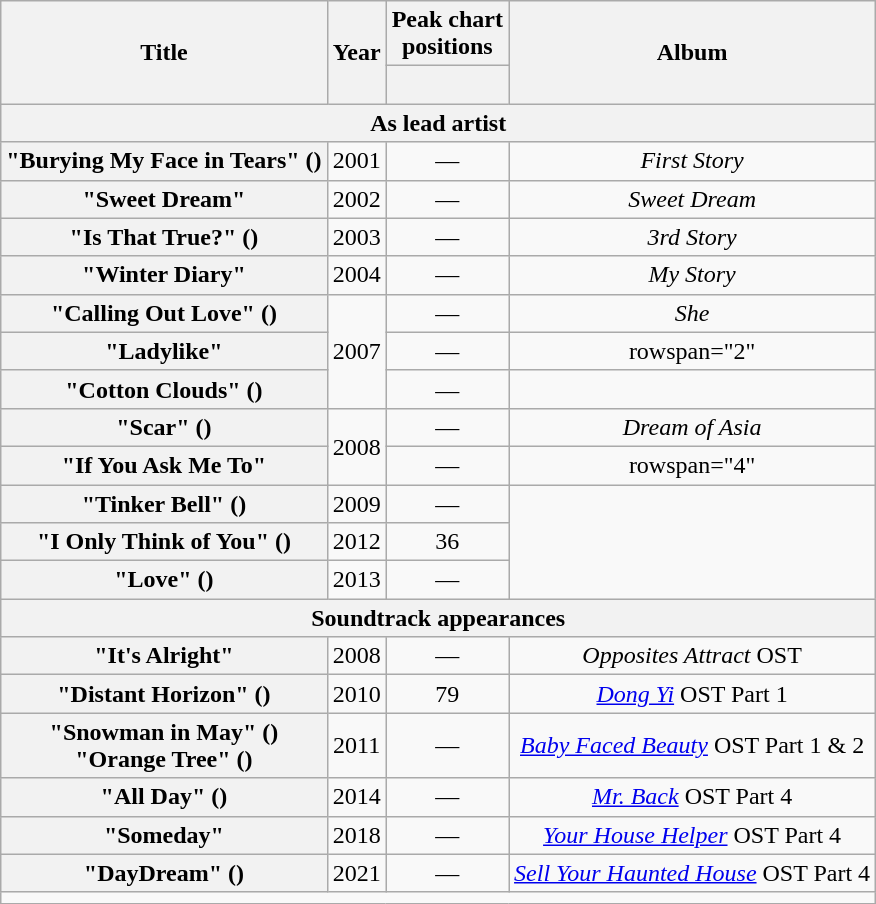<table class="wikitable plainrowheaders" style="text-align:center">
<tr>
<th scope="col" rowspan="2">Title</th>
<th scope="col" rowspan="2">Year</th>
<th scope="col" colspan="1">Peak chart <br> positions</th>
<th scope="col" rowspan="2">Album</th>
</tr>
<tr>
<th><br></th>
</tr>
<tr>
<th colspan="4" scope="col">As lead artist</th>
</tr>
<tr>
<th scope="row">"Burying My Face in Tears" ()</th>
<td>2001</td>
<td>—</td>
<td><em>First Story</em></td>
</tr>
<tr>
<th scope="row">"Sweet Dream"</th>
<td>2002</td>
<td>—</td>
<td><em>Sweet Dream</em></td>
</tr>
<tr>
<th scope="row">"Is That True?" ()</th>
<td>2003</td>
<td>—</td>
<td><em>3rd Story</em></td>
</tr>
<tr>
<th scope="row">"Winter Diary"</th>
<td>2004</td>
<td>—</td>
<td><em>My Story</em></td>
</tr>
<tr>
<th scope="row">"Calling Out Love" ()</th>
<td rowspan="3">2007</td>
<td>—</td>
<td><em>She</em></td>
</tr>
<tr>
<th scope="row">"Ladylike"</th>
<td>—</td>
<td>rowspan="2" </td>
</tr>
<tr>
<th scope="row">"Cotton Clouds" ()</th>
<td>—</td>
</tr>
<tr>
<th scope="row">"Scar" ()</th>
<td rowspan="2">2008</td>
<td>—</td>
<td><em>Dream of Asia</em></td>
</tr>
<tr>
<th scope="row">"If You Ask Me To"</th>
<td>—</td>
<td>rowspan="4" </td>
</tr>
<tr>
<th scope="row">"Tinker Bell" ()</th>
<td>2009</td>
<td>—</td>
</tr>
<tr>
<th scope="row">"I Only Think of You" ()</th>
<td>2012</td>
<td>36</td>
</tr>
<tr>
<th scope="row">"Love" ()</th>
<td>2013</td>
<td>—</td>
</tr>
<tr>
<th colspan="4" scope="col">Soundtrack appearances</th>
</tr>
<tr>
<th scope="row">"It's Alright"</th>
<td>2008</td>
<td>—</td>
<td><em>Opposites Attract</em> OST</td>
</tr>
<tr>
<th scope="row">"Distant Horizon" ()</th>
<td>2010</td>
<td>79</td>
<td><em><a href='#'>Dong Yi</a></em> OST Part 1</td>
</tr>
<tr>
<th scope="row">"Snowman in May" () <br> "Orange Tree" ()</th>
<td>2011</td>
<td>—</td>
<td><em><a href='#'>Baby Faced Beauty</a></em> OST Part 1 & 2</td>
</tr>
<tr>
<th scope="row">"All Day" ()</th>
<td>2014</td>
<td>—</td>
<td><em><a href='#'>Mr. Back</a></em> OST Part 4</td>
</tr>
<tr>
<th scope="row">"Someday"</th>
<td>2018</td>
<td>—</td>
<td><em><a href='#'>Your House Helper</a></em> OST Part 4</td>
</tr>
<tr>
<th scope="row">"DayDream" ()</th>
<td>2021</td>
<td>—</td>
<td><em><a href='#'>Sell Your Haunted House</a></em> OST Part 4</td>
</tr>
<tr>
<td colspan="4" style="text-align:center"></td>
</tr>
</table>
